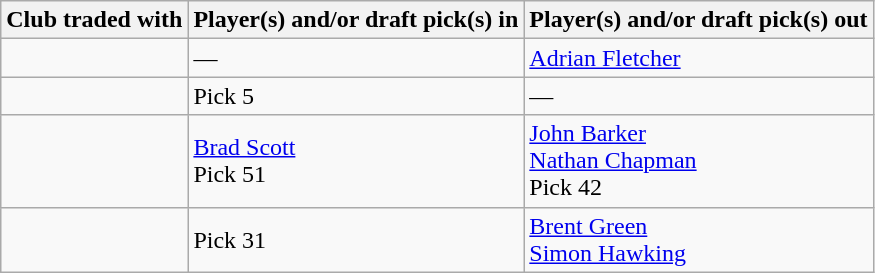<table class="wikitable plainrowheaders">
<tr>
<th scope="col"><strong>Club traded with</strong></th>
<th scope="col"><strong>Player(s) and/or draft pick(s) in</strong></th>
<th scope="col"><strong>Player(s) and/or draft pick(s) out</strong></th>
</tr>
<tr>
<td></td>
<td>—</td>
<td><a href='#'>Adrian Fletcher</a></td>
</tr>
<tr>
<td></td>
<td>Pick 5</td>
<td>—</td>
</tr>
<tr>
<td></td>
<td><a href='#'>Brad Scott</a><br>Pick 51</td>
<td><a href='#'>John Barker</a><br><a href='#'>Nathan Chapman</a><br>Pick 42</td>
</tr>
<tr>
<td></td>
<td>Pick 31</td>
<td><a href='#'>Brent Green</a><br><a href='#'>Simon Hawking</a></td>
</tr>
</table>
